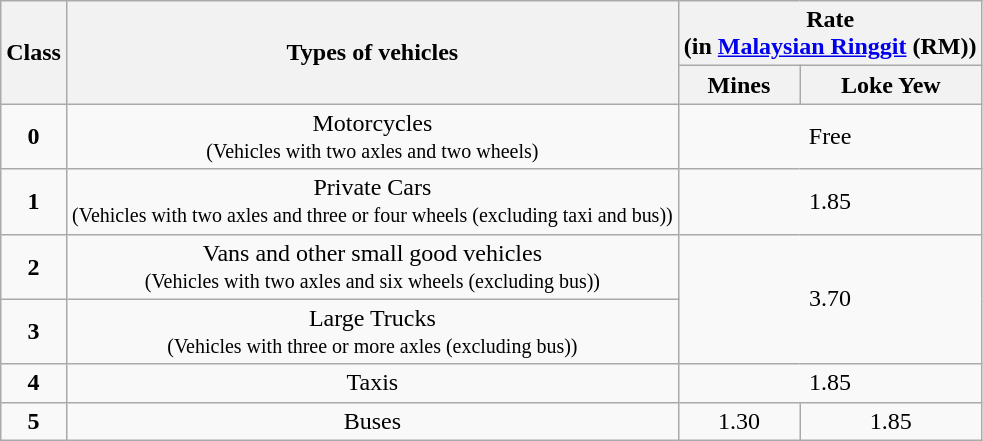<table class=wikitable style=text-align:center>
<tr>
<th rowspan=2>Class</th>
<th rowspan=2>Types of vehicles</th>
<th colspan=3>Rate<br>(in <a href='#'>Malaysian Ringgit</a> (RM))</th>
</tr>
<tr>
<th>Mines</th>
<th>Loke Yew</th>
</tr>
<tr>
<td><strong>0</strong></td>
<td>Motorcycles<br><small>(Vehicles with two axles and two wheels)</small></td>
<td colspan=2>Free</td>
</tr>
<tr>
<td><strong>1</strong></td>
<td>Private Cars<br><small>(Vehicles with two axles and three or four wheels (excluding taxi and bus))</small></td>
<td colspan=2>1.85</td>
</tr>
<tr>
<td><strong>2</strong></td>
<td>Vans and other small good vehicles<br><small>(Vehicles with two axles and six wheels (excluding bus))</small></td>
<td colspan=2 rowspan=2>3.70</td>
</tr>
<tr>
<td><strong>3</strong></td>
<td>Large Trucks<br><small>(Vehicles with three or more axles (excluding bus))</small></td>
</tr>
<tr>
<td><strong>4</strong></td>
<td>Taxis</td>
<td colspan=2>1.85</td>
</tr>
<tr>
<td><strong>5</strong></td>
<td>Buses</td>
<td>1.30</td>
<td>1.85</td>
</tr>
</table>
